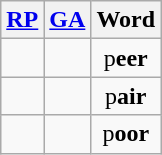<table class="wikitable floatright" style="text-align: center;">
<tr>
<th><a href='#'>RP</a></th>
<th><a href='#'>GA</a></th>
<th>Word</th>
</tr>
<tr>
<td></td>
<td></td>
<td>p<strong>eer</strong></td>
</tr>
<tr>
<td></td>
<td></td>
<td>p<strong>air</strong></td>
</tr>
<tr>
<td></td>
<td></td>
<td>p<strong>oor</strong></td>
</tr>
</table>
